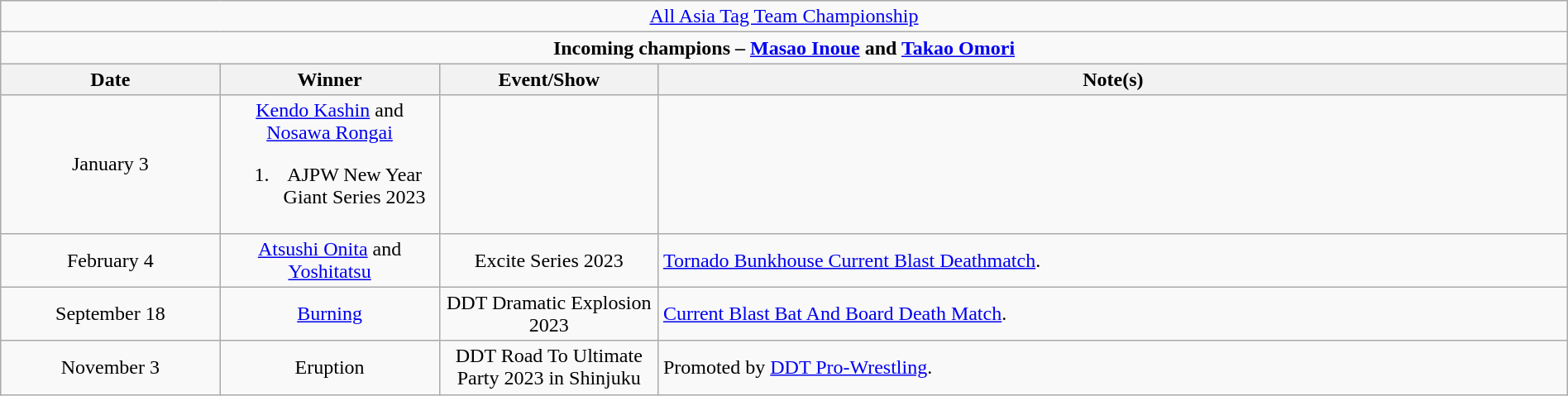<table class="wikitable" style="text-align:center; width:100%;">
<tr>
<td colspan="5" style="text-align: center;"><a href='#'>All Asia Tag Team Championship</a></td>
</tr>
<tr>
<td colspan="5" style="text-align: center;"><strong>Incoming champions – <a href='#'>Masao Inoue</a> and <a href='#'>Takao Omori</a></strong></td>
</tr>
<tr>
<th width=14%>Date</th>
<th width=14%>Winner</th>
<th width=14%>Event/Show</th>
<th width=58%>Note(s)</th>
</tr>
<tr>
<td>January 3</td>
<td><a href='#'>Kendo Kashin</a> and <a href='#'>Nosawa Rongai</a><br><ol><li>AJPW New Year Giant Series 2023<br></li></ol></td>
<td></td>
</tr>
<tr>
<td>February 4</td>
<td><a href='#'>Atsushi Onita</a> and <a href='#'>Yoshitatsu</a></td>
<td>Excite Series 2023<br></td>
<td align=left><a href='#'>Tornado Bunkhouse Current Blast Deathmatch</a>.</td>
</tr>
<tr>
<td>September 18</td>
<td><a href='#'>Burning</a><br></td>
<td>DDT Dramatic Explosion 2023</td>
<td align=left><a href='#'>Current Blast Bat And Board Death Match</a>.</td>
</tr>
<tr>
<td>November 3</td>
<td>Eruption<br></td>
<td>DDT Road To Ultimate Party 2023 in Shinjuku</td>
<td align=left>Promoted by <a href='#'>DDT Pro-Wrestling</a>.</td>
</tr>
</table>
